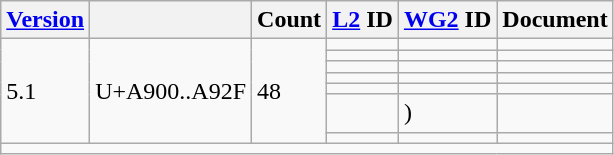<table class="wikitable collapsible sticky-header">
<tr>
<th><a href='#'>Version</a></th>
<th></th>
<th>Count</th>
<th><a href='#'>L2</a> ID</th>
<th><a href='#'>WG2</a> ID</th>
<th>Document</th>
</tr>
<tr>
<td rowspan="7">5.1</td>
<td rowspan="7">U+A900..A92F</td>
<td rowspan="7">48</td>
<td></td>
<td></td>
<td></td>
</tr>
<tr>
<td></td>
<td></td>
<td></td>
</tr>
<tr>
<td></td>
<td></td>
<td></td>
</tr>
<tr>
<td></td>
<td></td>
<td></td>
</tr>
<tr>
<td></td>
<td></td>
<td></td>
</tr>
<tr>
<td></td>
<td> )</td>
<td></td>
</tr>
<tr>
<td></td>
<td></td>
<td></td>
</tr>
<tr class="sortbottom">
<td colspan="6"></td>
</tr>
</table>
